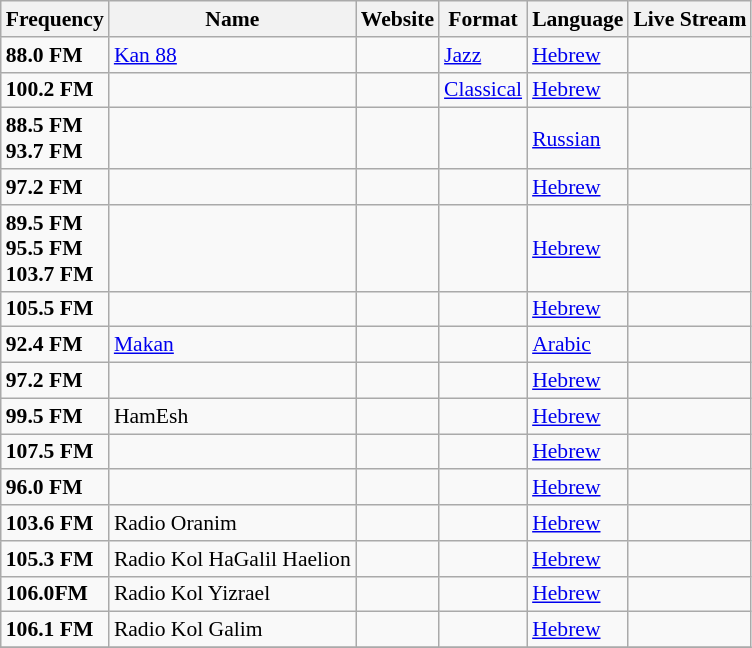<table class="wikitable" style="font-size: 90%;">
<tr>
<th>Frequency</th>
<th>Name</th>
<th>Website</th>
<th>Format</th>
<th>Language</th>
<th>Live Stream</th>
</tr>
<tr>
<td><strong>88.0 FM</strong></td>
<td><a href='#'>Kan 88</a></td>
<td></td>
<td><a href='#'>Jazz</a></td>
<td><a href='#'>Hebrew</a></td>
<td></td>
</tr>
<tr>
<td><strong>100.2 FM</strong></td>
<td></td>
<td></td>
<td><a href='#'>Classical</a></td>
<td><a href='#'>Hebrew</a></td>
<td></td>
</tr>
<tr>
<td><strong>88.5 FM</strong><br><strong>93.7 FM</strong></td>
<td></td>
<td></td>
<td></td>
<td><a href='#'>Russian</a></td>
<td></td>
</tr>
<tr>
<td><strong>97.2 FM</strong></td>
<td></td>
<td></td>
<td></td>
<td><a href='#'>Hebrew</a></td>
<td></td>
</tr>
<tr>
<td><strong>89.5 FM</strong><br><strong>95.5 FM</strong><br><strong>103.7 FM</strong></td>
<td></td>
<td></td>
<td></td>
<td><a href='#'>Hebrew</a></td>
<td></td>
</tr>
<tr>
<td><strong>105.5 FM</strong></td>
<td></td>
<td></td>
<td></td>
<td><a href='#'>Hebrew</a></td>
<td></td>
</tr>
<tr>
<td><strong>92.4 FM</strong></td>
<td><a href='#'>Makan</a></td>
<td> </td>
<td></td>
<td><a href='#'>Arabic</a></td>
<td> </td>
</tr>
<tr>
<td><strong>97.2 FM</strong></td>
<td></td>
<td></td>
<td></td>
<td><a href='#'>Hebrew</a></td>
<td></td>
</tr>
<tr>
<td><strong>99.5 FM</strong></td>
<td>HamEsh</td>
<td></td>
<td></td>
<td><a href='#'>Hebrew</a></td>
<td></td>
</tr>
<tr>
<td><strong>107.5 FM</strong></td>
<td></td>
<td></td>
<td></td>
<td><a href='#'>Hebrew</a></td>
<td></td>
</tr>
<tr>
<td><strong>96.0 FM</strong></td>
<td></td>
<td></td>
<td></td>
<td><a href='#'>Hebrew</a></td>
<td></td>
</tr>
<tr>
<td><strong>103.6 FM</strong></td>
<td>Radio Oranim</td>
<td></td>
<td></td>
<td><a href='#'>Hebrew</a></td>
<td></td>
</tr>
<tr>
<td><strong>105.3 FM</strong></td>
<td>Radio Kol HaGalil Haelion</td>
<td></td>
<td></td>
<td><a href='#'>Hebrew</a></td>
<td></td>
</tr>
<tr>
<td><strong>106.0FM</strong></td>
<td>Radio Kol Yizrael</td>
<td></td>
<td></td>
<td><a href='#'>Hebrew</a></td>
<td></td>
</tr>
<tr>
<td><strong>106.1 FM</strong></td>
<td>Radio Kol Galim</td>
<td></td>
<td></td>
<td><a href='#'>Hebrew</a></td>
<td></td>
</tr>
<tr>
</tr>
</table>
